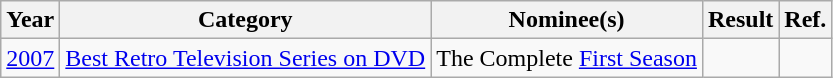<table class="wikitable">
<tr>
<th>Year</th>
<th>Category</th>
<th>Nominee(s)</th>
<th>Result</th>
<th>Ref.</th>
</tr>
<tr>
<td><a href='#'>2007</a></td>
<td><a href='#'>Best Retro Television Series on DVD</a></td>
<td>The Complete <a href='#'>First Season</a></td>
<td></td>
<td align="center"></td>
</tr>
</table>
